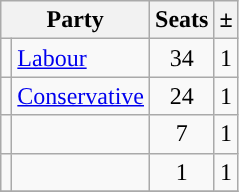<table class="sortable wikitable">
<tr>
<th colspan="2">Party</th>
<th>Seats</th>
<th>±</th>
</tr>
<tr>
<td style="background-color: "></td>
<td><a href='#'>Labour</a></td>
<td align="center">34</td>
<td align="center">1</td>
</tr>
<tr>
<td style="background-color: "></td>
<td><a href='#'>Conservative</a></td>
<td align="center">24</td>
<td align="center">1</td>
</tr>
<tr>
<td style="background-color: "></td>
<td><a href='#'></a></td>
<td align="center">7</td>
<td align="center">1</td>
</tr>
<tr>
<td style="background-color: "></td>
<td><a href='#'></a></td>
<td align="center">1</td>
<td align="center">1</td>
</tr>
<tr>
</tr>
</table>
